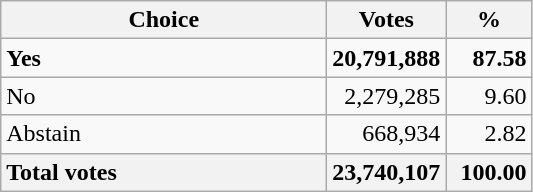<table class="wikitable" style="margin-right: 1em; background: #f9f9f9;">
<tr>
<th scope="col" style="width: 210px">Choice</th>
<th scope="col" style="width: 70px">Votes</th>
<th scope="col" style="width: 50px">%</th>
</tr>
<tr>
<td><strong>Yes</strong></td>
<td style="text-align:right;"><strong>20,791,888</strong></td>
<td style="text-align:right;"><strong>87.58</strong></td>
</tr>
<tr>
<td>No</td>
<td style="text-align:right;">2,279,285</td>
<td style="text-align:right;">9.60</td>
</tr>
<tr>
<td>Abstain</td>
<td style="text-align:right;">668,934</td>
<td style="text-align:right;">2.82</td>
</tr>
<tr class="tfoot" style="background:#f2f2f2;">
<td style="text-align:left;"><strong>Total votes</strong></td>
<td style="text-align:right;"><strong>23,740,107</strong></td>
<td style="text-align:right;"><strong>100.00</strong></td>
</tr>
</table>
